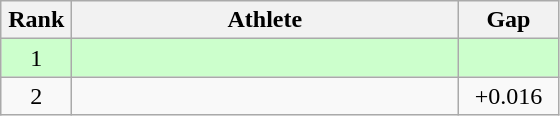<table class=wikitable style="text-align:center">
<tr>
<th width=40>Rank</th>
<th width=250>Athlete</th>
<th width=60>Gap</th>
</tr>
<tr bgcolor="ccffcc">
<td>1</td>
<td align=left></td>
<td></td>
</tr>
<tr>
<td>2</td>
<td align=left></td>
<td>+0.016</td>
</tr>
</table>
